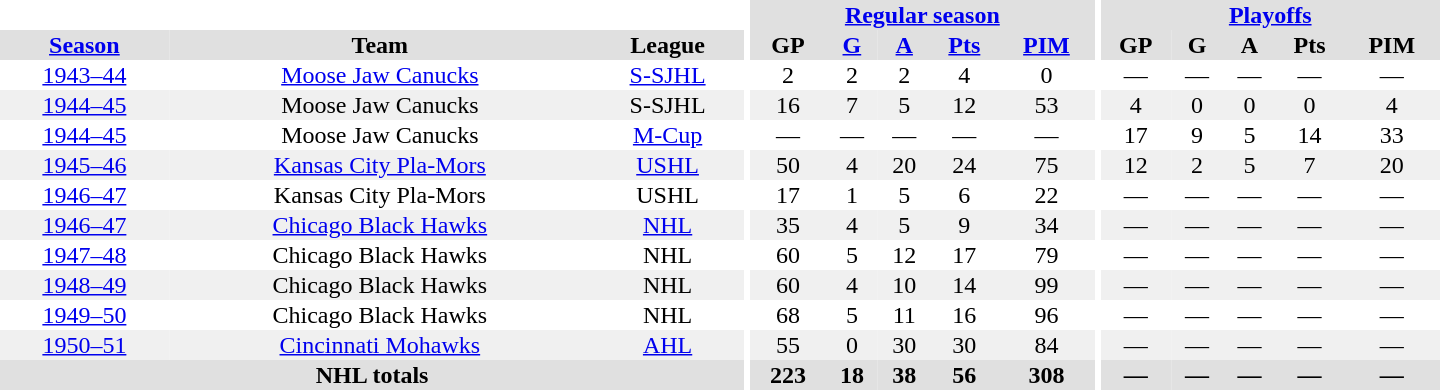<table border="0" cellpadding="1" cellspacing="0" style="text-align:center; width:60em">
<tr bgcolor="#e0e0e0">
<th colspan="3" bgcolor="#ffffff"></th>
<th rowspan="100" bgcolor="#ffffff"></th>
<th colspan="5"><a href='#'>Regular season</a></th>
<th rowspan="100" bgcolor="#ffffff"></th>
<th colspan="5"><a href='#'>Playoffs</a></th>
</tr>
<tr bgcolor="#e0e0e0">
<th><a href='#'>Season</a></th>
<th>Team</th>
<th>League</th>
<th>GP</th>
<th><a href='#'>G</a></th>
<th><a href='#'>A</a></th>
<th><a href='#'>Pts</a></th>
<th><a href='#'>PIM</a></th>
<th>GP</th>
<th>G</th>
<th>A</th>
<th>Pts</th>
<th>PIM</th>
</tr>
<tr>
<td><a href='#'>1943–44</a></td>
<td><a href='#'>Moose Jaw Canucks</a></td>
<td><a href='#'>S-SJHL</a></td>
<td>2</td>
<td>2</td>
<td>2</td>
<td>4</td>
<td>0</td>
<td>—</td>
<td>—</td>
<td>—</td>
<td>—</td>
<td>—</td>
</tr>
<tr bgcolor="#f0f0f0">
<td><a href='#'>1944–45</a></td>
<td>Moose Jaw Canucks</td>
<td>S-SJHL</td>
<td>16</td>
<td>7</td>
<td>5</td>
<td>12</td>
<td>53</td>
<td>4</td>
<td>0</td>
<td>0</td>
<td>0</td>
<td>4</td>
</tr>
<tr>
<td><a href='#'>1944–45</a></td>
<td>Moose Jaw Canucks</td>
<td><a href='#'>M-Cup</a></td>
<td>—</td>
<td>—</td>
<td>—</td>
<td>—</td>
<td>—</td>
<td>17</td>
<td>9</td>
<td>5</td>
<td>14</td>
<td>33</td>
</tr>
<tr bgcolor="#f0f0f0">
<td><a href='#'>1945–46</a></td>
<td><a href='#'>Kansas City Pla-Mors</a></td>
<td><a href='#'>USHL</a></td>
<td>50</td>
<td>4</td>
<td>20</td>
<td>24</td>
<td>75</td>
<td>12</td>
<td>2</td>
<td>5</td>
<td>7</td>
<td>20</td>
</tr>
<tr>
<td><a href='#'>1946–47</a></td>
<td>Kansas City Pla-Mors</td>
<td>USHL</td>
<td>17</td>
<td>1</td>
<td>5</td>
<td>6</td>
<td>22</td>
<td>—</td>
<td>—</td>
<td>—</td>
<td>—</td>
<td>—</td>
</tr>
<tr bgcolor="#f0f0f0">
<td><a href='#'>1946–47</a></td>
<td><a href='#'>Chicago Black Hawks</a></td>
<td><a href='#'>NHL</a></td>
<td>35</td>
<td>4</td>
<td>5</td>
<td>9</td>
<td>34</td>
<td>—</td>
<td>—</td>
<td>—</td>
<td>—</td>
<td>—</td>
</tr>
<tr>
<td><a href='#'>1947–48</a></td>
<td>Chicago Black Hawks</td>
<td>NHL</td>
<td>60</td>
<td>5</td>
<td>12</td>
<td>17</td>
<td>79</td>
<td>—</td>
<td>—</td>
<td>—</td>
<td>—</td>
<td>—</td>
</tr>
<tr bgcolor="#f0f0f0">
<td><a href='#'>1948–49</a></td>
<td>Chicago Black Hawks</td>
<td>NHL</td>
<td>60</td>
<td>4</td>
<td>10</td>
<td>14</td>
<td>99</td>
<td>—</td>
<td>—</td>
<td>—</td>
<td>—</td>
<td>—</td>
</tr>
<tr>
<td><a href='#'>1949–50</a></td>
<td>Chicago Black Hawks</td>
<td>NHL</td>
<td>68</td>
<td>5</td>
<td>11</td>
<td>16</td>
<td>96</td>
<td>—</td>
<td>—</td>
<td>—</td>
<td>—</td>
<td>—</td>
</tr>
<tr bgcolor="#f0f0f0">
<td><a href='#'>1950–51</a></td>
<td><a href='#'>Cincinnati Mohawks</a></td>
<td><a href='#'>AHL</a></td>
<td>55</td>
<td>0</td>
<td>30</td>
<td>30</td>
<td>84</td>
<td>—</td>
<td>—</td>
<td>—</td>
<td>—</td>
<td>—</td>
</tr>
<tr bgcolor="#e0e0e0">
<th colspan="3">NHL totals</th>
<th>223</th>
<th>18</th>
<th>38</th>
<th>56</th>
<th>308</th>
<th>—</th>
<th>—</th>
<th>—</th>
<th>—</th>
<th>—</th>
</tr>
</table>
